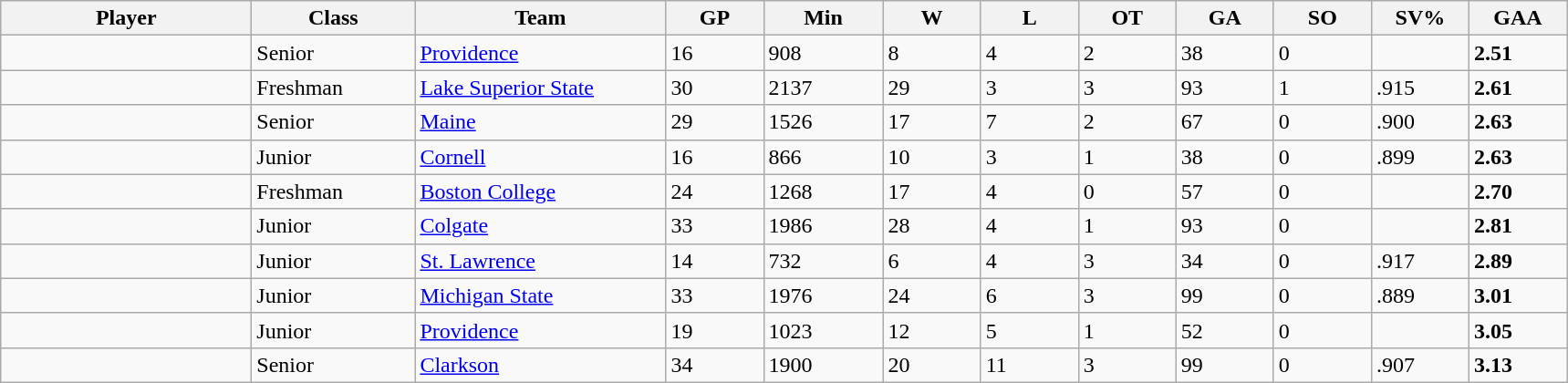<table class="wikitable sortable">
<tr>
<th style="width: 11em;">Player</th>
<th style="width: 7em;">Class</th>
<th style="width: 11em;">Team</th>
<th style="width: 4em;">GP</th>
<th style="width: 5em;">Min</th>
<th style="width: 4em;">W</th>
<th style="width: 4em;">L</th>
<th style="width: 4em;">OT</th>
<th style="width: 4em;">GA</th>
<th style="width: 4em;">SO</th>
<th style="width: 4em;">SV%</th>
<th style="width: 4em;">GAA</th>
</tr>
<tr>
<td></td>
<td>Senior</td>
<td><a href='#'>Providence</a></td>
<td>16</td>
<td>908</td>
<td>8</td>
<td>4</td>
<td>2</td>
<td>38</td>
<td>0</td>
<td></td>
<td><strong>2.51</strong></td>
</tr>
<tr>
<td></td>
<td>Freshman</td>
<td><a href='#'>Lake Superior State</a></td>
<td>30</td>
<td>2137</td>
<td>29</td>
<td>3</td>
<td>3</td>
<td>93</td>
<td>1</td>
<td>.915</td>
<td><strong>2.61</strong></td>
</tr>
<tr>
<td></td>
<td>Senior</td>
<td><a href='#'>Maine</a></td>
<td>29</td>
<td>1526</td>
<td>17</td>
<td>7</td>
<td>2</td>
<td>67</td>
<td>0</td>
<td>.900</td>
<td><strong>2.63</strong></td>
</tr>
<tr>
<td></td>
<td>Junior</td>
<td><a href='#'>Cornell</a></td>
<td>16</td>
<td>866</td>
<td>10</td>
<td>3</td>
<td>1</td>
<td>38</td>
<td>0</td>
<td>.899</td>
<td><strong>2.63</strong></td>
</tr>
<tr>
<td></td>
<td>Freshman</td>
<td><a href='#'>Boston College</a></td>
<td>24</td>
<td>1268</td>
<td>17</td>
<td>4</td>
<td>0</td>
<td>57</td>
<td>0</td>
<td></td>
<td><strong>2.70</strong></td>
</tr>
<tr>
<td></td>
<td>Junior</td>
<td><a href='#'>Colgate</a></td>
<td>33</td>
<td>1986</td>
<td>28</td>
<td>4</td>
<td>1</td>
<td>93</td>
<td>0</td>
<td></td>
<td><strong>2.81</strong></td>
</tr>
<tr>
<td></td>
<td>Junior</td>
<td><a href='#'>St. Lawrence</a></td>
<td>14</td>
<td>732</td>
<td>6</td>
<td>4</td>
<td>3</td>
<td>34</td>
<td>0</td>
<td>.917</td>
<td><strong>2.89</strong></td>
</tr>
<tr>
<td></td>
<td>Junior</td>
<td><a href='#'>Michigan State</a></td>
<td>33</td>
<td>1976</td>
<td>24</td>
<td>6</td>
<td>3</td>
<td>99</td>
<td>0</td>
<td>.889</td>
<td><strong>3.01</strong></td>
</tr>
<tr>
<td></td>
<td>Junior</td>
<td><a href='#'>Providence</a></td>
<td>19</td>
<td>1023</td>
<td>12</td>
<td>5</td>
<td>1</td>
<td>52</td>
<td>0</td>
<td></td>
<td><strong>3.05</strong></td>
</tr>
<tr>
<td></td>
<td>Senior</td>
<td><a href='#'>Clarkson</a></td>
<td>34</td>
<td>1900</td>
<td>20</td>
<td>11</td>
<td>3</td>
<td>99</td>
<td>0</td>
<td>.907</td>
<td><strong>3.13</strong></td>
</tr>
</table>
